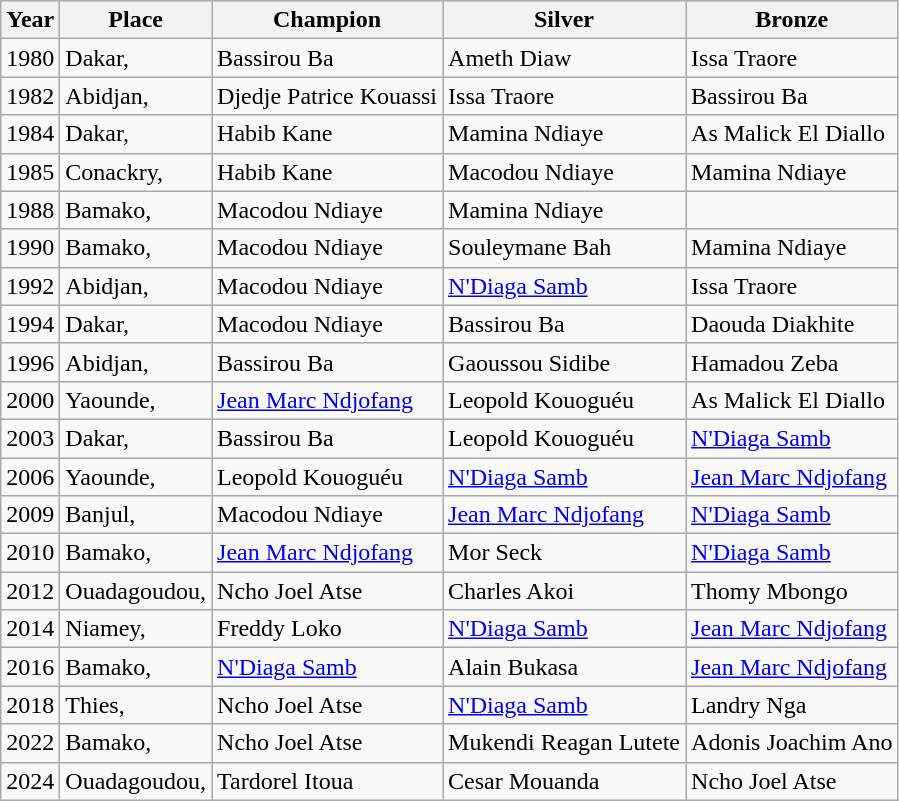<table class="wikitable">
<tr>
<th>Year</th>
<th>Place</th>
<th>Champion</th>
<th>Silver</th>
<th>Bronze</th>
</tr>
<tr>
<td>1980</td>
<td>Dakar, </td>
<td> Bassirou Ba</td>
<td> Ameth Diaw</td>
<td> Issa Traore</td>
</tr>
<tr>
<td>1982</td>
<td>Abidjan, </td>
<td> Djedje Patrice Kouassi</td>
<td> Issa Traore</td>
<td> Bassirou Ba</td>
</tr>
<tr>
<td>1984</td>
<td>Dakar, </td>
<td> Habib Kane</td>
<td> Mamina Ndiaye</td>
<td> As Malick El Diallo</td>
</tr>
<tr>
<td>1985</td>
<td>Conackry, </td>
<td> Habib Kane</td>
<td> Macodou Ndiaye</td>
<td> Mamina Ndiaye</td>
</tr>
<tr>
<td>1988</td>
<td>Bamako, </td>
<td> Macodou Ndiaye</td>
<td> Mamina Ndiaye</td>
<td></td>
</tr>
<tr>
<td>1990</td>
<td>Bamako, </td>
<td> Macodou Ndiaye</td>
<td> Souleymane Bah</td>
<td> Mamina Ndiaye</td>
</tr>
<tr>
<td>1992</td>
<td>Abidjan, </td>
<td> Macodou Ndiaye</td>
<td> <a href='#'>N'Diaga Samb</a></td>
<td> Issa Traore</td>
</tr>
<tr>
<td>1994</td>
<td>Dakar, </td>
<td> Macodou Ndiaye</td>
<td> Bassirou Ba</td>
<td> Daouda Diakhite</td>
</tr>
<tr>
<td>1996</td>
<td>Abidjan, </td>
<td> Bassirou Ba</td>
<td> Gaoussou Sidibe</td>
<td> Hamadou Zeba</td>
</tr>
<tr>
<td>2000</td>
<td>Yaounde, </td>
<td> <a href='#'>Jean Marc Ndjofang</a></td>
<td> Leopold Kouoguéu</td>
<td> As Malick El Diallo</td>
</tr>
<tr>
<td>2003</td>
<td>Dakar, </td>
<td> Bassirou Ba</td>
<td> Leopold Kouoguéu</td>
<td> <a href='#'>N'Diaga Samb</a></td>
</tr>
<tr>
<td>2006</td>
<td>Yaounde, </td>
<td> Leopold Kouoguéu</td>
<td> <a href='#'>N'Diaga Samb</a></td>
<td> <a href='#'>Jean Marc Ndjofang</a></td>
</tr>
<tr>
<td>2009</td>
<td>Banjul, </td>
<td> Macodou Ndiaye</td>
<td> <a href='#'>Jean Marc Ndjofang</a></td>
<td> <a href='#'>N'Diaga Samb</a></td>
</tr>
<tr>
<td>2010</td>
<td>Bamako, </td>
<td> <a href='#'>Jean Marc Ndjofang</a></td>
<td> Mor Seck</td>
<td> <a href='#'>N'Diaga Samb</a></td>
</tr>
<tr>
<td>2012</td>
<td>Ouadagoudou, </td>
<td> Ncho Joel Atse</td>
<td> Charles Akoi</td>
<td> Thomy Mbongo</td>
</tr>
<tr>
<td>2014</td>
<td>Niamey, </td>
<td> Freddy Loko</td>
<td> <a href='#'>N'Diaga Samb</a></td>
<td> <a href='#'>Jean Marc Ndjofang</a></td>
</tr>
<tr>
<td>2016</td>
<td>Bamako, </td>
<td> <a href='#'>N'Diaga Samb</a></td>
<td> Alain Bukasa</td>
<td> <a href='#'>Jean Marc Ndjofang</a></td>
</tr>
<tr>
<td>2018</td>
<td>Thies, </td>
<td> Ncho Joel Atse</td>
<td> <a href='#'>N'Diaga Samb</a></td>
<td> Landry Nga</td>
</tr>
<tr>
<td>2022</td>
<td>Bamako, </td>
<td> Ncho Joel Atse</td>
<td> Mukendi Reagan Lutete</td>
<td> Adonis Joachim Ano</td>
</tr>
<tr>
<td>2024</td>
<td>Ouadagoudou, </td>
<td> Tardorel Itoua</td>
<td> Cesar Mouanda</td>
<td> Ncho Joel Atse</td>
</tr>
</table>
